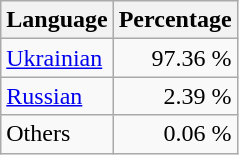<table class="wikitable">
<tr>
<th>Language</th>
<th>Percentage</th>
</tr>
<tr>
<td><a href='#'>Ukrainian</a></td>
<td align="right">97.36 %</td>
</tr>
<tr>
<td><a href='#'>Russian</a></td>
<td align="right">2.39 %</td>
</tr>
<tr>
<td>Others</td>
<td align="right">0.06 %</td>
</tr>
</table>
